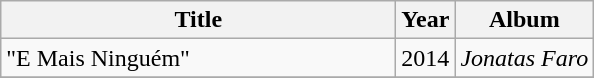<table class="wikitable">
<tr>
<th style="width:16em;">Title</th>
<th>Year</th>
<th>Album</th>
</tr>
<tr>
<td>"E Mais Ninguém"</td>
<td>2014</td>
<td align="center"><em>Jonatas Faro</em></td>
</tr>
<tr>
</tr>
</table>
